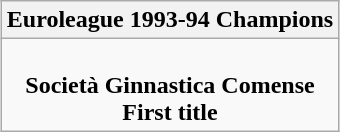<table class=wikitable style="text-align:center; margin:auto">
<tr>
<th>Euroleague 1993-94 Champions</th>
</tr>
<tr>
<td><br> <strong>Società Ginnastica Comense</strong> <br> <strong>First title</strong></td>
</tr>
</table>
